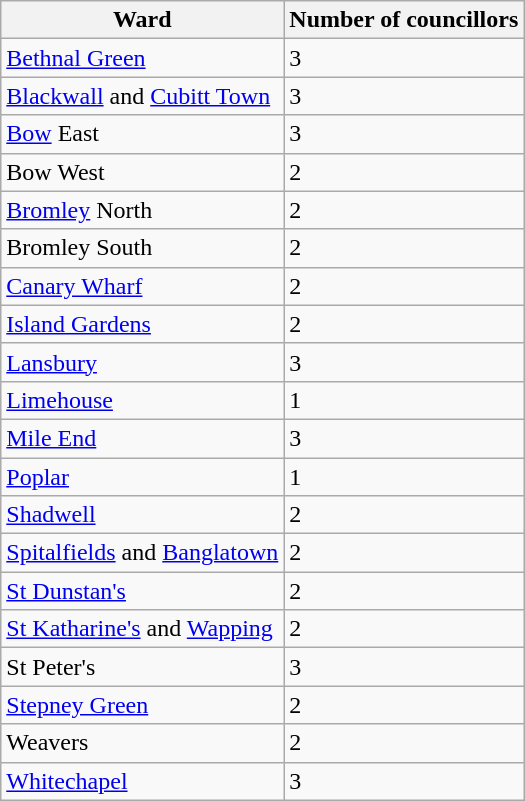<table class="wikitable sortable">
<tr>
<th>Ward</th>
<th>Number of councillors</th>
</tr>
<tr>
<td><a href='#'>Bethnal Green</a></td>
<td>3</td>
</tr>
<tr>
<td><a href='#'>Blackwall</a> and <a href='#'>Cubitt Town</a></td>
<td>3</td>
</tr>
<tr>
<td><a href='#'>Bow</a> East</td>
<td>3</td>
</tr>
<tr>
<td>Bow West</td>
<td>2</td>
</tr>
<tr>
<td><a href='#'>Bromley</a> North</td>
<td>2</td>
</tr>
<tr>
<td>Bromley South</td>
<td>2</td>
</tr>
<tr>
<td><a href='#'>Canary Wharf</a></td>
<td>2</td>
</tr>
<tr>
<td><a href='#'>Island Gardens</a></td>
<td>2</td>
</tr>
<tr>
<td><a href='#'>Lansbury</a></td>
<td>3</td>
</tr>
<tr>
<td><a href='#'>Limehouse</a></td>
<td>1</td>
</tr>
<tr>
<td><a href='#'>Mile End</a></td>
<td>3</td>
</tr>
<tr>
<td><a href='#'>Poplar</a></td>
<td>1</td>
</tr>
<tr>
<td><a href='#'>Shadwell</a></td>
<td>2</td>
</tr>
<tr>
<td><a href='#'>Spitalfields</a> and <a href='#'>Banglatown</a></td>
<td>2</td>
</tr>
<tr>
<td><a href='#'>St Dunstan's</a></td>
<td>2</td>
</tr>
<tr>
<td><a href='#'>St Katharine's</a> and <a href='#'>Wapping</a></td>
<td>2</td>
</tr>
<tr>
<td>St Peter's</td>
<td>3</td>
</tr>
<tr>
<td><a href='#'>Stepney Green</a></td>
<td>2</td>
</tr>
<tr>
<td>Weavers</td>
<td>2</td>
</tr>
<tr>
<td><a href='#'>Whitechapel</a></td>
<td>3</td>
</tr>
</table>
